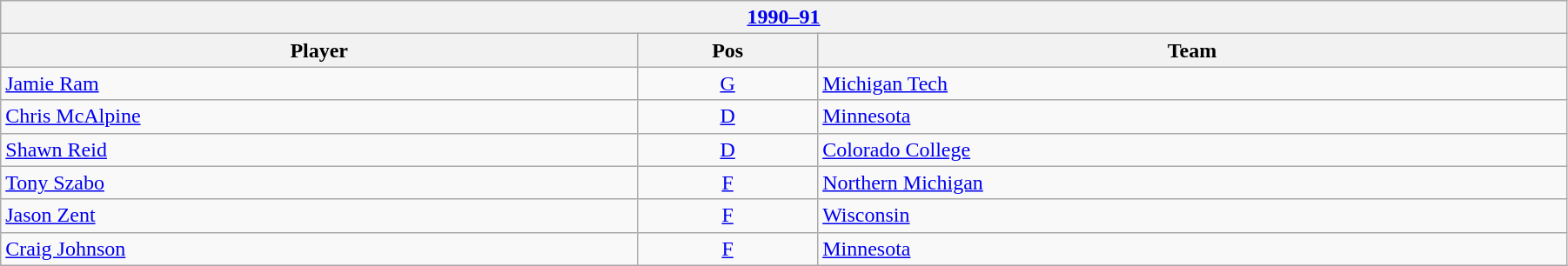<table class="wikitable" width=95%>
<tr>
<th colspan=3><a href='#'>1990–91</a></th>
</tr>
<tr>
<th>Player</th>
<th>Pos</th>
<th>Team</th>
</tr>
<tr>
<td><a href='#'>Jamie Ram</a></td>
<td align=center><a href='#'>G</a></td>
<td><a href='#'>Michigan Tech</a></td>
</tr>
<tr>
<td><a href='#'>Chris McAlpine</a></td>
<td align=center><a href='#'>D</a></td>
<td><a href='#'>Minnesota</a></td>
</tr>
<tr>
<td><a href='#'>Shawn Reid</a></td>
<td align=center><a href='#'>D</a></td>
<td><a href='#'>Colorado College</a></td>
</tr>
<tr>
<td><a href='#'>Tony Szabo</a></td>
<td align=center><a href='#'>F</a></td>
<td><a href='#'>Northern Michigan</a></td>
</tr>
<tr>
<td><a href='#'>Jason Zent</a></td>
<td align=center><a href='#'>F</a></td>
<td><a href='#'>Wisconsin</a></td>
</tr>
<tr>
<td><a href='#'>Craig Johnson</a></td>
<td align=center><a href='#'>F</a></td>
<td><a href='#'>Minnesota</a></td>
</tr>
</table>
